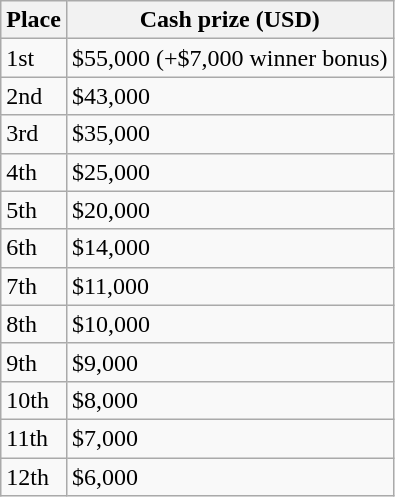<table class="wikitable">
<tr>
<th>Place</th>
<th>Cash prize (USD)</th>
</tr>
<tr>
<td>1st</td>
<td>$55,000 (+$7,000 winner bonus)</td>
</tr>
<tr>
<td>2nd</td>
<td>$43,000</td>
</tr>
<tr>
<td>3rd</td>
<td>$35,000</td>
</tr>
<tr>
<td>4th</td>
<td>$25,000</td>
</tr>
<tr>
<td>5th</td>
<td>$20,000</td>
</tr>
<tr>
<td>6th</td>
<td>$14,000</td>
</tr>
<tr>
<td>7th</td>
<td>$11,000</td>
</tr>
<tr>
<td>8th</td>
<td>$10,000</td>
</tr>
<tr>
<td>9th</td>
<td>$9,000</td>
</tr>
<tr>
<td>10th</td>
<td>$8,000</td>
</tr>
<tr>
<td>11th</td>
<td>$7,000</td>
</tr>
<tr>
<td>12th</td>
<td>$6,000</td>
</tr>
</table>
